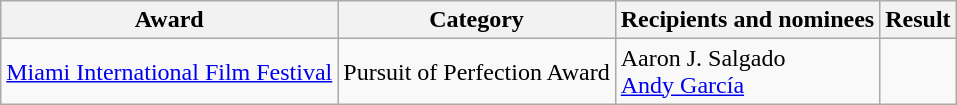<table class="wikitable">
<tr>
<th>Award</th>
<th>Category</th>
<th>Recipients and nominees</th>
<th>Result</th>
</tr>
<tr>
<td rowspan="1"><a href='#'>Miami International Film Festival</a></td>
<td>Pursuit of Perfection Award</td>
<td>Aaron J. Salgado<br><a href='#'>Andy García</a></td>
<td></td>
</tr>
</table>
